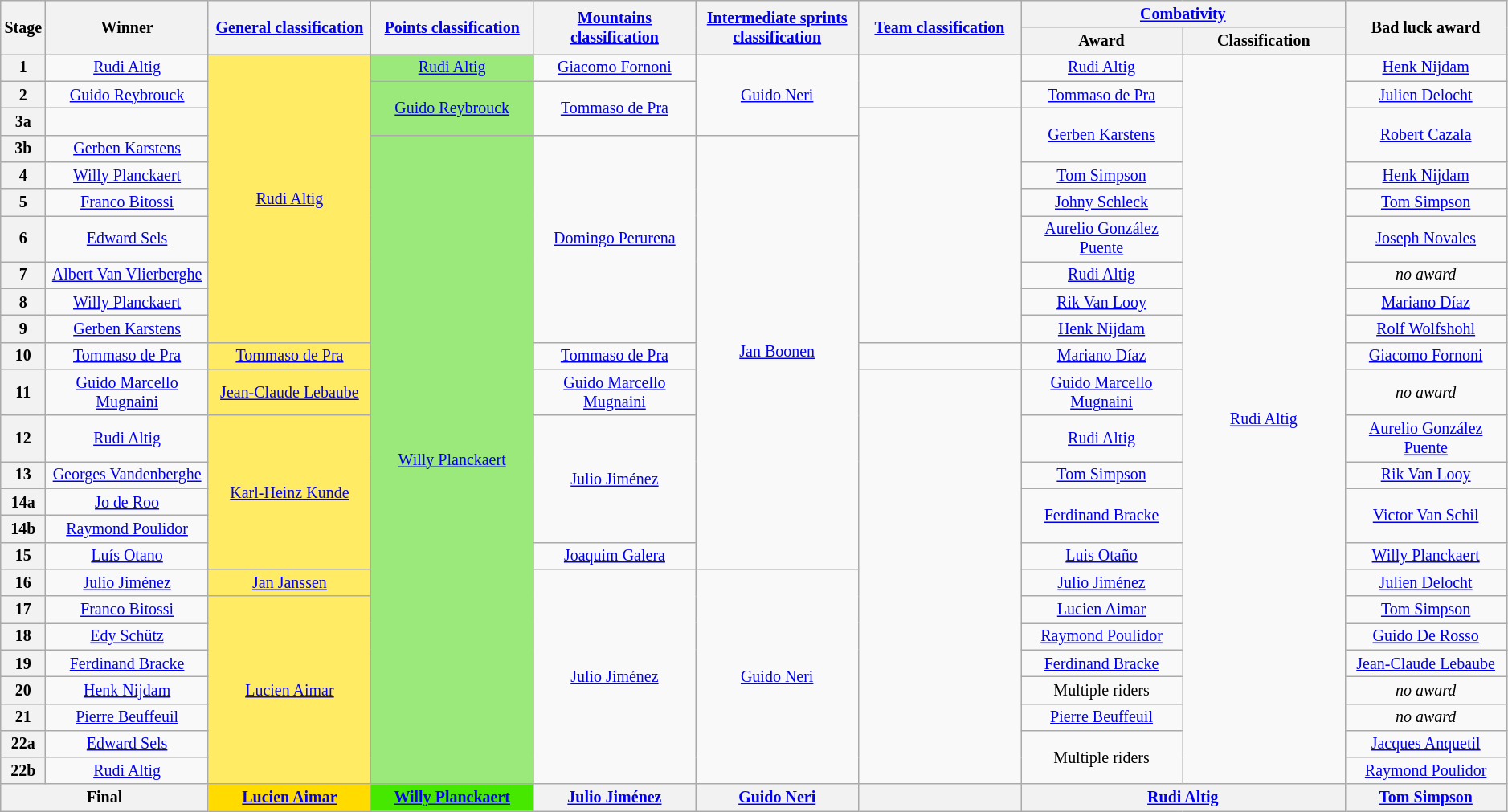<table class="wikitable" style="text-align:center; font-size:smaller; clear:both;">
<tr>
<th scope="col" style="width:1%;" rowspan="2">Stage</th>
<th scope="col" style="width:11%;" rowspan="2">Winner</th>
<th scope="col" style="width:11%;" rowspan="2"><a href='#'>General classification</a><br></th>
<th scope="col" style="width:11%;" rowspan="2"><a href='#'>Points classification</a><br></th>
<th scope="col" style="width:11%;" rowspan="2"><a href='#'>Mountains classification</a></th>
<th scope="col" style="width:11%;" rowspan="2"><a href='#'>Intermediate sprints classification</a></th>
<th scope="col" style="width:11%;" rowspan="2"><a href='#'>Team classification</a></th>
<th scope="col" style="width:22%;" colspan="2"><a href='#'>Combativity</a></th>
<th scope="col" style="width:11%;" rowspan="2">Bad luck award</th>
</tr>
<tr>
<th scope="col" style="width:11%;">Award</th>
<th scope="col" style="width:11%;">Classification</th>
</tr>
<tr>
<th scope="row">1</th>
<td><a href='#'>Rudi Altig</a></td>
<td style="background:#FFEB64;" rowspan="10"><a href='#'>Rudi Altig</a></td>
<td style="background:#9CE97B;"><a href='#'>Rudi Altig</a></td>
<td><a href='#'>Giacomo Fornoni</a></td>
<td rowspan="3"><a href='#'>Guido Neri</a></td>
<td rowspan="2"></td>
<td><a href='#'>Rudi Altig</a></td>
<td rowspan="25"><a href='#'>Rudi Altig</a></td>
<td><a href='#'>Henk Nijdam</a></td>
</tr>
<tr>
<th scope="row">2</th>
<td><a href='#'>Guido Reybrouck</a></td>
<td style="background:#9CE97B;" rowspan="2"><a href='#'>Guido Reybrouck</a></td>
<td rowspan="2"><a href='#'>Tommaso de Pra</a></td>
<td><a href='#'>Tommaso de Pra</a></td>
<td><a href='#'>Julien Delocht</a></td>
</tr>
<tr>
<th scope="row">3a</th>
<td></td>
<td rowspan="8"></td>
<td rowspan="2"><a href='#'>Gerben Karstens</a></td>
<td rowspan="2"><a href='#'>Robert Cazala</a></td>
</tr>
<tr>
<th scope="row">3b</th>
<td><a href='#'>Gerben Karstens</a></td>
<td style="background:#9CE97B;" rowspan="22"><a href='#'>Willy Planckaert</a></td>
<td rowspan="7"><a href='#'>Domingo Perurena</a></td>
<td rowspan="14"><a href='#'>Jan Boonen</a></td>
</tr>
<tr>
<th scope="row">4</th>
<td><a href='#'>Willy Planckaert</a></td>
<td><a href='#'>Tom Simpson</a></td>
<td><a href='#'>Henk Nijdam</a></td>
</tr>
<tr>
<th scope="row">5</th>
<td><a href='#'>Franco Bitossi</a></td>
<td><a href='#'>Johny Schleck</a></td>
<td><a href='#'>Tom Simpson</a></td>
</tr>
<tr>
<th scope="row">6</th>
<td><a href='#'>Edward Sels</a></td>
<td><a href='#'>Aurelio González Puente</a></td>
<td><a href='#'>Joseph Novales</a></td>
</tr>
<tr>
<th scope="row">7</th>
<td><a href='#'>Albert Van Vlierberghe</a></td>
<td><a href='#'>Rudi Altig</a></td>
<td><em>no award</em></td>
</tr>
<tr>
<th scope="row">8</th>
<td><a href='#'>Willy Planckaert</a></td>
<td><a href='#'>Rik Van Looy</a></td>
<td><a href='#'>Mariano Díaz</a></td>
</tr>
<tr>
<th scope="row">9</th>
<td><a href='#'>Gerben Karstens</a></td>
<td><a href='#'>Henk Nijdam</a></td>
<td><a href='#'>Rolf Wolfshohl</a></td>
</tr>
<tr>
<th scope="row">10</th>
<td><a href='#'>Tommaso de Pra</a></td>
<td style="background:#FFEB64;"><a href='#'>Tommaso de Pra</a></td>
<td><a href='#'>Tommaso de Pra</a></td>
<td></td>
<td><a href='#'>Mariano Díaz</a></td>
<td><a href='#'>Giacomo Fornoni</a></td>
</tr>
<tr>
<th scope="row">11</th>
<td><a href='#'>Guido Marcello Mugnaini</a></td>
<td style="background:#FFEB64;"><a href='#'>Jean-Claude Lebaube</a></td>
<td><a href='#'>Guido Marcello Mugnaini</a></td>
<td rowspan="14"></td>
<td><a href='#'>Guido Marcello Mugnaini</a></td>
<td><em>no award</em></td>
</tr>
<tr>
<th scope="row">12</th>
<td><a href='#'>Rudi Altig</a></td>
<td style="background:#FFEB64;" rowspan="5"><a href='#'>Karl-Heinz Kunde</a></td>
<td rowspan="4"><a href='#'>Julio Jiménez</a></td>
<td><a href='#'>Rudi Altig</a></td>
<td><a href='#'>Aurelio González Puente</a></td>
</tr>
<tr>
<th scope="row">13</th>
<td><a href='#'>Georges Vandenberghe</a></td>
<td><a href='#'>Tom Simpson</a></td>
<td><a href='#'>Rik Van Looy</a></td>
</tr>
<tr>
<th scope="row">14a</th>
<td><a href='#'>Jo de Roo</a></td>
<td rowspan="2"><a href='#'>Ferdinand Bracke</a></td>
<td rowspan="2"><a href='#'>Victor Van Schil</a></td>
</tr>
<tr>
<th scope="row">14b</th>
<td><a href='#'>Raymond Poulidor</a></td>
</tr>
<tr>
<th scope="row">15</th>
<td><a href='#'>Luís Otano</a></td>
<td><a href='#'>Joaquim Galera</a></td>
<td><a href='#'>Luis Otaño</a></td>
<td><a href='#'>Willy Planckaert</a></td>
</tr>
<tr>
<th scope="row">16</th>
<td><a href='#'>Julio Jiménez</a></td>
<td style="background:#FFEB64;"><a href='#'>Jan Janssen</a></td>
<td rowspan="8"><a href='#'>Julio Jiménez</a></td>
<td rowspan="8"><a href='#'>Guido Neri</a></td>
<td><a href='#'>Julio Jiménez</a></td>
<td><a href='#'>Julien Delocht</a></td>
</tr>
<tr>
<th scope="row">17</th>
<td><a href='#'>Franco Bitossi</a></td>
<td style="background:#FFEB64;" rowspan="7"><a href='#'>Lucien Aimar</a></td>
<td><a href='#'>Lucien Aimar</a></td>
<td><a href='#'>Tom Simpson</a></td>
</tr>
<tr>
<th scope="row">18</th>
<td><a href='#'>Edy Schütz</a></td>
<td><a href='#'>Raymond Poulidor</a></td>
<td><a href='#'>Guido De Rosso</a></td>
</tr>
<tr>
<th scope="row">19</th>
<td><a href='#'>Ferdinand Bracke</a></td>
<td><a href='#'>Ferdinand Bracke</a></td>
<td><a href='#'>Jean-Claude Lebaube</a></td>
</tr>
<tr>
<th scope="row">20</th>
<td><a href='#'>Henk Nijdam</a></td>
<td>Multiple riders</td>
<td><em>no award</em></td>
</tr>
<tr>
<th scope="row">21</th>
<td><a href='#'>Pierre Beuffeuil</a></td>
<td><a href='#'>Pierre Beuffeuil</a></td>
<td><em>no award</em></td>
</tr>
<tr>
<th scope="row">22a</th>
<td><a href='#'>Edward Sels</a></td>
<td rowspan="2">Multiple riders</td>
<td><a href='#'>Jacques Anquetil</a></td>
</tr>
<tr>
<th scope="row">22b</th>
<td><a href='#'>Rudi Altig</a></td>
<td><a href='#'>Raymond Poulidor</a></td>
</tr>
<tr>
<th colspan="2">Final</th>
<th style="background:#FFDB00;"><a href='#'>Lucien Aimar</a></th>
<th style="background:#46E800;"><a href='#'>Willy Planckaert</a></th>
<th><a href='#'>Julio Jiménez</a></th>
<th><a href='#'>Guido Neri</a></th>
<th></th>
<th colspan="2"><a href='#'>Rudi Altig</a></th>
<th><a href='#'>Tom Simpson</a></th>
</tr>
</table>
